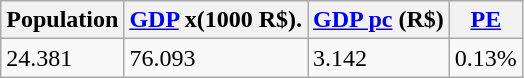<table class="wikitable">
<tr>
<th>Population</th>
<th><a href='#'>GDP</a> x(1000 R$).</th>
<th><a href='#'>GDP pc</a> (R$)</th>
<th><a href='#'>PE</a></th>
</tr>
<tr>
<td>24.381</td>
<td>76.093</td>
<td>3.142</td>
<td>0.13%</td>
</tr>
</table>
